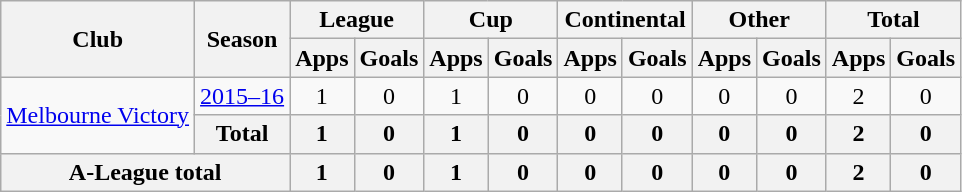<table class="wikitable" border="1" style="font-size:100%; text-align: center;">
<tr>
<th rowspan="2">Club</th>
<th rowspan="2">Season</th>
<th colspan="2">League</th>
<th colspan="2">Cup</th>
<th colspan="2">Continental</th>
<th colspan="2">Other</th>
<th colspan="2">Total</th>
</tr>
<tr>
<th>Apps</th>
<th>Goals</th>
<th>Apps</th>
<th>Goals</th>
<th>Apps</th>
<th>Goals</th>
<th>Apps</th>
<th>Goals</th>
<th>Apps</th>
<th>Goals</th>
</tr>
<tr>
<td rowspan="2" valign="middle"><a href='#'>Melbourne Victory</a></td>
<td><a href='#'>2015–16</a></td>
<td>1</td>
<td>0</td>
<td>1</td>
<td>0</td>
<td>0</td>
<td>0</td>
<td>0</td>
<td>0</td>
<td>2</td>
<td>0</td>
</tr>
<tr>
<th>Total</th>
<th>1</th>
<th>0</th>
<th>1</th>
<th>0</th>
<th>0</th>
<th>0</th>
<th>0</th>
<th>0</th>
<th>2</th>
<th>0</th>
</tr>
<tr>
<th colspan="2">A-League total</th>
<th>1</th>
<th>0</th>
<th>1</th>
<th>0</th>
<th>0</th>
<th>0</th>
<th>0</th>
<th>0</th>
<th>2</th>
<th>0</th>
</tr>
</table>
